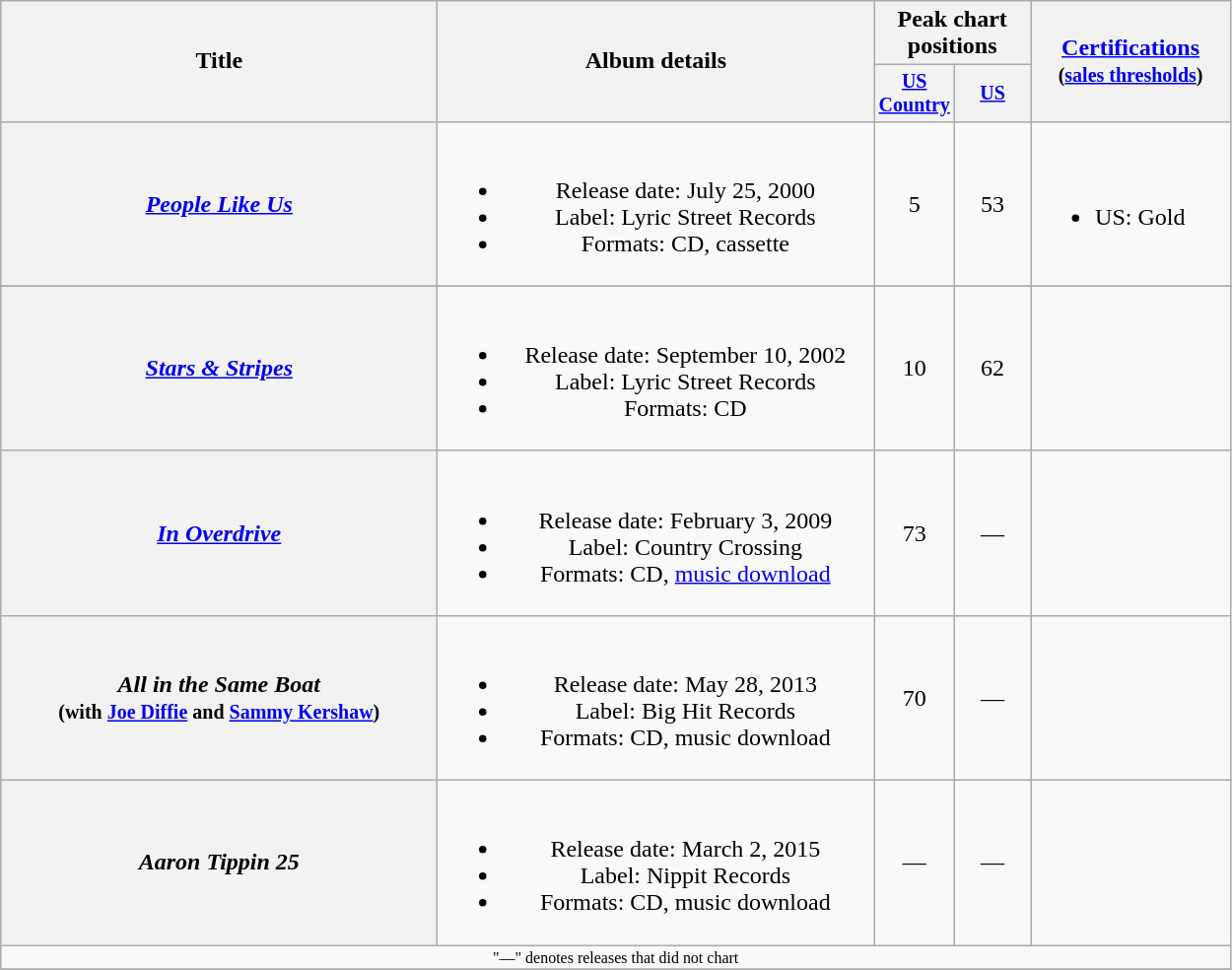<table class="wikitable plainrowheaders" style="text-align:center;">
<tr>
<th rowspan="2" style="width:18em;">Title</th>
<th rowspan="2" style="width:18em;">Album details</th>
<th colspan="2">Peak chart<br>positions</th>
<th rowspan="2" style="width:8em;"><a href='#'>Certifications</a><br><small>(<a href='#'>sales thresholds</a>)</small></th>
</tr>
<tr style="font-size:smaller;">
<th width="45"><a href='#'>US Country</a><br></th>
<th width="45"><a href='#'>US</a><br></th>
</tr>
<tr>
<th scope="row"><em><a href='#'>People Like Us</a></em></th>
<td><br><ul><li>Release date: July 25, 2000</li><li>Label: Lyric Street Records</li><li>Formats: CD, cassette</li></ul></td>
<td>5</td>
<td>53</td>
<td align="left"><br><ul><li>US: Gold</li></ul></td>
</tr>
<tr>
</tr>
<tr>
<th scope="row"><em><a href='#'>Stars & Stripes</a></em></th>
<td><br><ul><li>Release date: September 10, 2002</li><li>Label: Lyric Street Records</li><li>Formats: CD</li></ul></td>
<td>10</td>
<td>62</td>
<td></td>
</tr>
<tr>
<th scope="row"><em><a href='#'>In Overdrive</a></em></th>
<td><br><ul><li>Release date: February 3, 2009</li><li>Label: Country Crossing</li><li>Formats: CD, <a href='#'>music download</a></li></ul></td>
<td>73</td>
<td>—</td>
<td></td>
</tr>
<tr>
<th scope="row"><em>All in the Same Boat</em><br><small>(with <a href='#'>Joe Diffie</a> and <a href='#'>Sammy Kershaw</a>)</small></th>
<td><br><ul><li>Release date: May 28, 2013</li><li>Label: Big Hit Records</li><li>Formats: CD, music download</li></ul></td>
<td>70</td>
<td>—</td>
<td></td>
</tr>
<tr>
<th scope="row"><em>Aaron Tippin 25</em></th>
<td><br><ul><li>Release date: March 2, 2015</li><li>Label: Nippit Records</li><li>Formats: CD, music download</li></ul></td>
<td>—</td>
<td>—</td>
<td></td>
</tr>
<tr>
<td colspan="10" style="font-size:8pt">"—" denotes releases that did not chart</td>
</tr>
<tr>
</tr>
</table>
